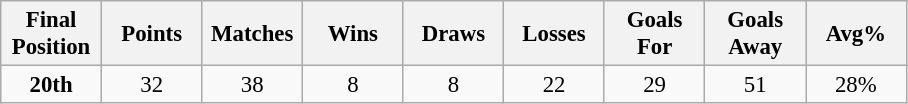<table class="wikitable" style="font-size: 95%; text-align: center;">
<tr>
<th width=60>Final Position</th>
<th width=60>Points</th>
<th width=60>Matches</th>
<th width=60>Wins</th>
<th width=60>Draws</th>
<th width=60>Losses</th>
<th width=60>Goals For</th>
<th width=60>Goals Away</th>
<th width=60>Avg%</th>
</tr>
<tr>
<td><strong>20th</strong></td>
<td>32</td>
<td>38</td>
<td>8</td>
<td>8</td>
<td>22</td>
<td>29</td>
<td>51</td>
<td>28%</td>
</tr>
</table>
